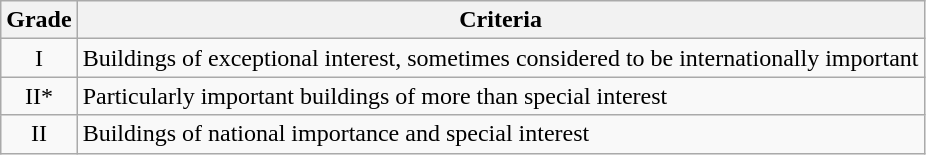<table class="wikitable">
<tr>
<th>Grade</th>
<th>Criteria</th>
</tr>
<tr>
<td align="center" >I</td>
<td>Buildings of exceptional interest, sometimes considered to be internationally important</td>
</tr>
<tr>
<td align="center" >II*</td>
<td>Particularly important buildings of more than special interest</td>
</tr>
<tr>
<td align="center" >II</td>
<td>Buildings of national importance and special interest</td>
</tr>
</table>
